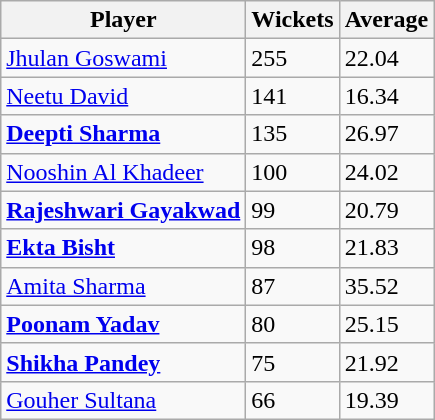<table class="wikitable">
<tr>
<th>Player</th>
<th>Wickets</th>
<th>Average</th>
</tr>
<tr>
<td><a href='#'>Jhulan Goswami</a></td>
<td>255</td>
<td>22.04</td>
</tr>
<tr>
<td><a href='#'>Neetu David</a></td>
<td>141</td>
<td>16.34</td>
</tr>
<tr>
<td><strong><a href='#'>Deepti Sharma</a></strong></td>
<td>135</td>
<td>26.97</td>
</tr>
<tr>
<td><a href='#'>Nooshin Al Khadeer</a></td>
<td>100</td>
<td>24.02</td>
</tr>
<tr>
<td><strong><a href='#'>Rajeshwari Gayakwad</a></strong></td>
<td>99</td>
<td>20.79</td>
</tr>
<tr>
<td><strong><a href='#'>Ekta Bisht</a></strong></td>
<td>98</td>
<td>21.83</td>
</tr>
<tr>
<td><a href='#'>Amita Sharma</a></td>
<td>87</td>
<td>35.52</td>
</tr>
<tr>
<td><strong><a href='#'>Poonam Yadav</a></strong></td>
<td>80</td>
<td>25.15</td>
</tr>
<tr>
<td><strong><a href='#'>Shikha Pandey</a></strong></td>
<td>75</td>
<td>21.92</td>
</tr>
<tr>
<td><a href='#'>Gouher Sultana</a></td>
<td>66</td>
<td>19.39</td>
</tr>
</table>
